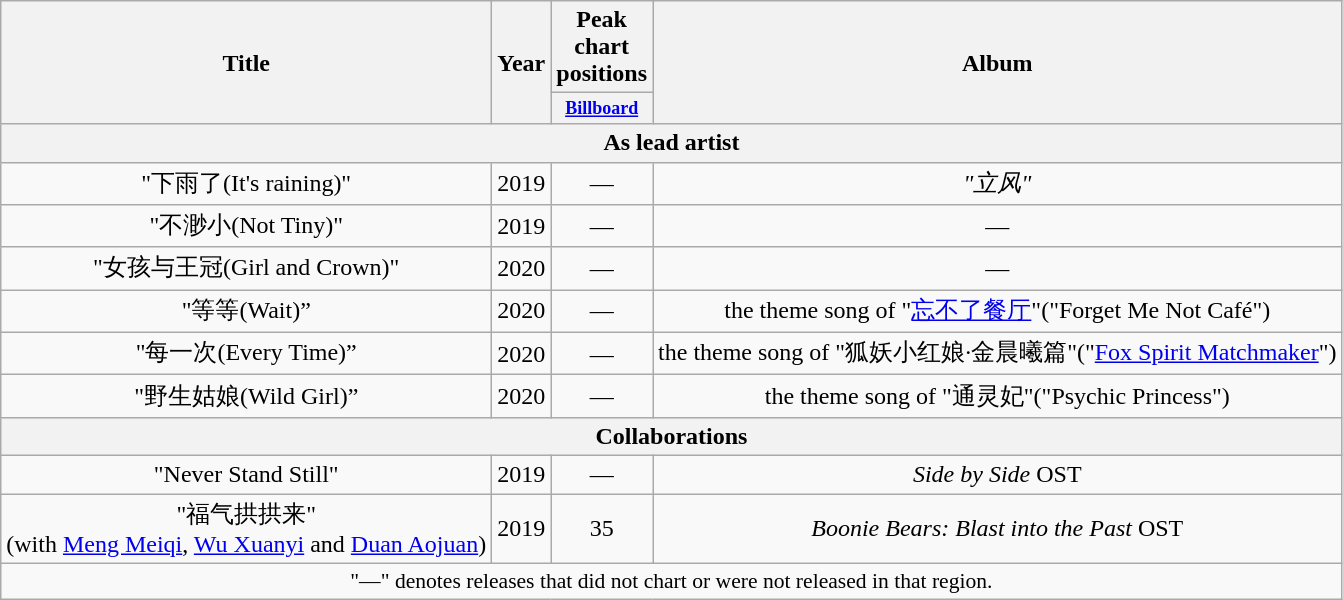<table class="wikitable plainrowheaders" style="text-align:center;">
<tr>
<th scope="col" rowspan="2">Title</th>
<th scope="col" rowspan="2">Year</th>
<th scope="col" colspan="1">Peak chart <br> positions</th>
<th scope="col" rowspan="2">Album</th>
</tr>
<tr>
<th scope="col" style="width:3em;font-size:75%;"><a href='#'>Billboard</a> <br></th>
</tr>
<tr>
<th colspan="5">As lead artist</th>
</tr>
<tr>
<td scope="row">"下雨了(It's raining)"</td>
<td>2019</td>
<td>—</td>
<td><em>"立风"</em></td>
</tr>
<tr>
<td>"不渺小(Not Tiny)"</td>
<td>2019</td>
<td>—</td>
<td>—</td>
</tr>
<tr>
<td>"女孩与王冠(Girl and Crown)"</td>
<td>2020</td>
<td>—</td>
<td>—</td>
</tr>
<tr>
<td>"等等(Wait)”</td>
<td>2020</td>
<td>—</td>
<td>the theme song of "<a href='#'>忘不了餐厅</a>"("Forget Me Not Café")</td>
</tr>
<tr>
<td>"每一次(Every Time)”</td>
<td>2020</td>
<td>—</td>
<td>the theme song of "狐妖小红娘·金晨曦篇"("<a href='#'>Fox Spirit Matchmaker</a>")</td>
</tr>
<tr>
<td>"野生姑娘(Wild Girl)”</td>
<td>2020</td>
<td>—</td>
<td>the theme song of "通灵妃"("Psychic Princess")</td>
</tr>
<tr>
<th colspan="5"><strong>Collaborations</strong></th>
</tr>
<tr>
<td scope="row">"Never Stand Still" <br></td>
<td>2019</td>
<td>—</td>
<td><em>Side by Side</em> OST</td>
</tr>
<tr>
<td>"福气拱拱来"<br>(with <a href='#'>Meng Meiqi</a>, <a href='#'>Wu Xuanyi</a> and <a href='#'>Duan Aojuan</a>)</td>
<td>2019</td>
<td>35</td>
<td><em>Boonie Bears: Blast into the Past</em> OST</td>
</tr>
<tr>
<td colspan="5" style="font-size:90%">"—" denotes releases that did not chart or were not released in that region.</td>
</tr>
</table>
